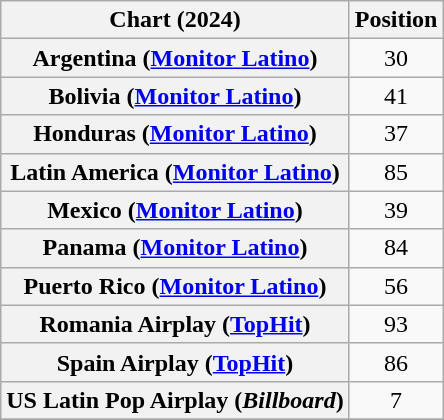<table class="wikitable plainrowheaders sortable" style="text-align:center">
<tr>
<th scope="col">Chart (2024)</th>
<th scope="col">Position</th>
</tr>
<tr>
<th scope="row">Argentina (<a href='#'>Monitor Latino</a>)</th>
<td>30</td>
</tr>
<tr>
<th scope="row">Bolivia (<a href='#'>Monitor Latino</a>)</th>
<td>41</td>
</tr>
<tr>
<th scope="row">Honduras (<a href='#'>Monitor Latino</a>)</th>
<td>37</td>
</tr>
<tr>
<th scope="row">Latin America (<a href='#'>Monitor Latino</a>)</th>
<td>85</td>
</tr>
<tr>
<th scope="row">Mexico (<a href='#'>Monitor Latino</a>)</th>
<td>39</td>
</tr>
<tr>
<th scope="row">Panama (<a href='#'>Monitor Latino</a>)</th>
<td>84</td>
</tr>
<tr>
<th scope="row">Puerto Rico (<a href='#'>Monitor Latino</a>)</th>
<td>56</td>
</tr>
<tr>
<th scope="row">Romania Airplay (<a href='#'>TopHit</a>)</th>
<td>93</td>
</tr>
<tr>
<th scope="row">Spain Airplay (<a href='#'>TopHit</a>)</th>
<td>86</td>
</tr>
<tr>
<th scope="row">US Latin Pop Airplay (<em>Billboard</em>)</th>
<td>7</td>
</tr>
<tr>
</tr>
</table>
